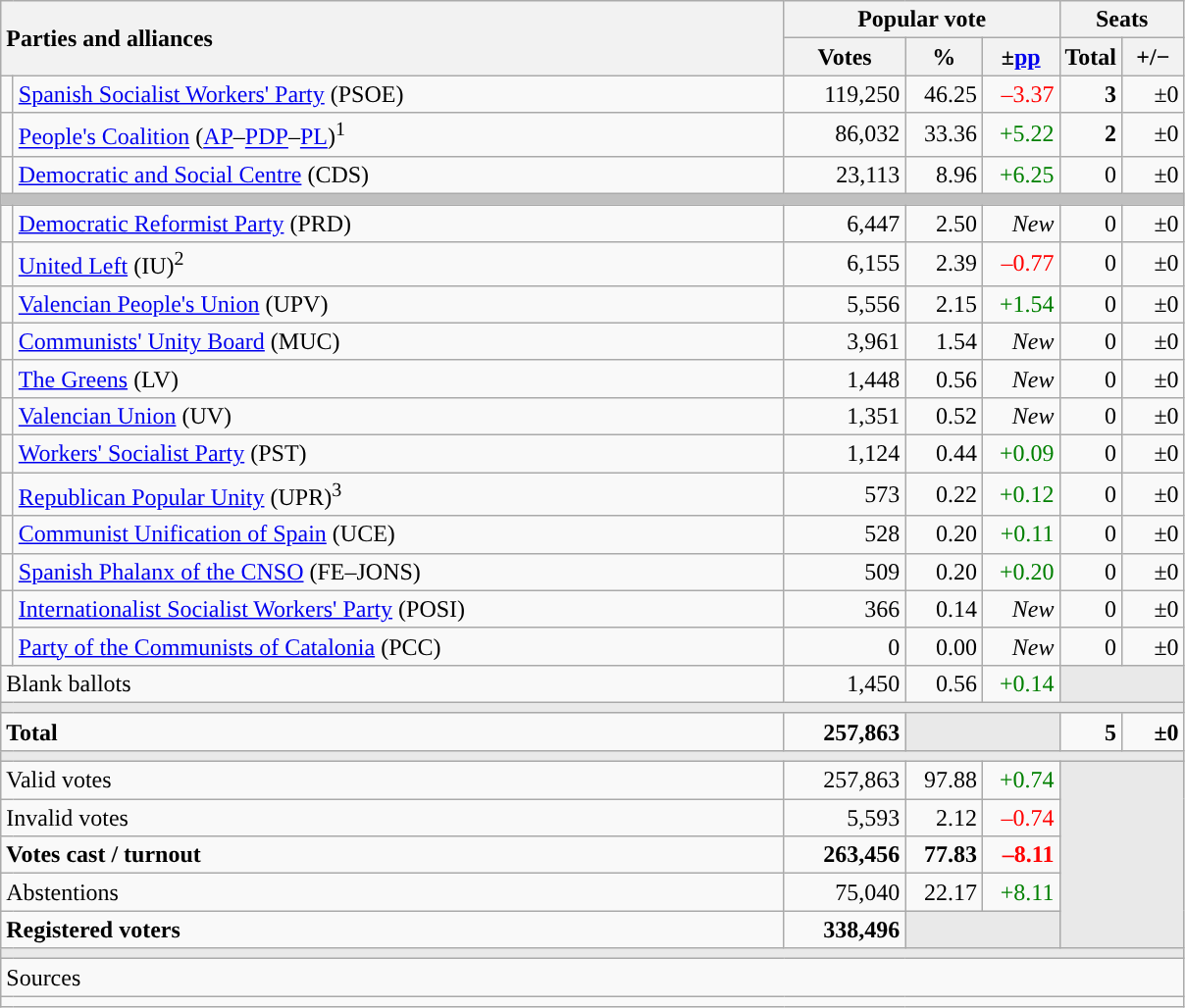<table class="wikitable" style="text-align:right;">
<tr>
<th style="text-align:left;" rowspan="2" colspan="2" width="525">Parties and alliances</th>
<th colspan="3">Popular vote</th>
<th colspan="2">Seats</th>
</tr>
<tr>
<th width="75">Votes</th>
<th width="45">%</th>
<th width="45">±<a href='#'>pp</a></th>
<th width="35">Total</th>
<th width="35">+/−</th>
</tr>
<tr>
<td width="1" style="color:inherit;background:"></td>
<td align="left"><a href='#'>Spanish Socialist Workers' Party</a> (PSOE)</td>
<td>119,250</td>
<td>46.25</td>
<td style="color:red;">–3.37</td>
<td><strong>3</strong></td>
<td>±0</td>
</tr>
<tr>
<td style="color:inherit;background:"></td>
<td align="left"><a href='#'>People's Coalition</a> (<a href='#'>AP</a>–<a href='#'>PDP</a>–<a href='#'>PL</a>)<sup>1</sup></td>
<td>86,032</td>
<td>33.36</td>
<td style="color:green;">+5.22</td>
<td><strong>2</strong></td>
<td>±0</td>
</tr>
<tr>
<td style="color:inherit;background:"></td>
<td align="left"><a href='#'>Democratic and Social Centre</a> (CDS)</td>
<td>23,113</td>
<td>8.96</td>
<td style="color:green;">+6.25</td>
<td>0</td>
<td>±0</td>
</tr>
<tr>
<td colspan="7" bgcolor="#C0C0C0"></td>
</tr>
<tr>
<td style="color:inherit;background:"></td>
<td align="left"><a href='#'>Democratic Reformist Party</a> (PRD)</td>
<td>6,447</td>
<td>2.50</td>
<td><em>New</em></td>
<td>0</td>
<td>±0</td>
</tr>
<tr>
<td style="color:inherit;background:"></td>
<td align="left"><a href='#'>United Left</a> (IU)<sup>2</sup></td>
<td>6,155</td>
<td>2.39</td>
<td style="color:red;">–0.77</td>
<td>0</td>
<td>±0</td>
</tr>
<tr>
<td style="color:inherit;background:"></td>
<td align="left"><a href='#'>Valencian People's Union</a> (UPV)</td>
<td>5,556</td>
<td>2.15</td>
<td style="color:green;">+1.54</td>
<td>0</td>
<td>±0</td>
</tr>
<tr>
<td style="color:inherit;background:"></td>
<td align="left"><a href='#'>Communists' Unity Board</a> (MUC)</td>
<td>3,961</td>
<td>1.54</td>
<td><em>New</em></td>
<td>0</td>
<td>±0</td>
</tr>
<tr>
<td style="color:inherit;background:"></td>
<td align="left"><a href='#'>The Greens</a> (LV)</td>
<td>1,448</td>
<td>0.56</td>
<td><em>New</em></td>
<td>0</td>
<td>±0</td>
</tr>
<tr>
<td style="color:inherit;background:"></td>
<td align="left"><a href='#'>Valencian Union</a> (UV)</td>
<td>1,351</td>
<td>0.52</td>
<td><em>New</em></td>
<td>0</td>
<td>±0</td>
</tr>
<tr>
<td style="color:inherit;background:"></td>
<td align="left"><a href='#'>Workers' Socialist Party</a> (PST)</td>
<td>1,124</td>
<td>0.44</td>
<td style="color:green;">+0.09</td>
<td>0</td>
<td>±0</td>
</tr>
<tr>
<td style="color:inherit;background:"></td>
<td align="left"><a href='#'>Republican Popular Unity</a> (UPR)<sup>3</sup></td>
<td>573</td>
<td>0.22</td>
<td style="color:green;">+0.12</td>
<td>0</td>
<td>±0</td>
</tr>
<tr>
<td style="color:inherit;background:"></td>
<td align="left"><a href='#'>Communist Unification of Spain</a> (UCE)</td>
<td>528</td>
<td>0.20</td>
<td style="color:green;">+0.11</td>
<td>0</td>
<td>±0</td>
</tr>
<tr>
<td style="color:inherit;background:"></td>
<td align="left"><a href='#'>Spanish Phalanx of the CNSO</a> (FE–JONS)</td>
<td>509</td>
<td>0.20</td>
<td style="color:green;">+0.20</td>
<td>0</td>
<td>±0</td>
</tr>
<tr>
<td style="color:inherit;background:"></td>
<td align="left"><a href='#'>Internationalist Socialist Workers' Party</a> (POSI)</td>
<td>366</td>
<td>0.14</td>
<td><em>New</em></td>
<td>0</td>
<td>±0</td>
</tr>
<tr>
<td style="color:inherit;background:"></td>
<td align="left"><a href='#'>Party of the Communists of Catalonia</a> (PCC)</td>
<td>0</td>
<td>0.00</td>
<td><em>New</em></td>
<td>0</td>
<td>±0</td>
</tr>
<tr>
<td align="left" colspan="2">Blank ballots</td>
<td>1,450</td>
<td>0.56</td>
<td style="color:green;">+0.14</td>
<td bgcolor="#E9E9E9" colspan="2"></td>
</tr>
<tr>
<td colspan="7" bgcolor="#E9E9E9"></td>
</tr>
<tr style="font-weight:bold;">
<td align="left" colspan="2">Total</td>
<td>257,863</td>
<td bgcolor="#E9E9E9" colspan="2"></td>
<td>5</td>
<td>±0</td>
</tr>
<tr>
<td colspan="7" bgcolor="#E9E9E9"></td>
</tr>
<tr>
<td align="left" colspan="2">Valid votes</td>
<td>257,863</td>
<td>97.88</td>
<td style="color:green;">+0.74</td>
<td bgcolor="#E9E9E9" colspan="2" rowspan="5"></td>
</tr>
<tr>
<td align="left" colspan="2">Invalid votes</td>
<td>5,593</td>
<td>2.12</td>
<td style="color:red;">–0.74</td>
</tr>
<tr style="font-weight:bold;">
<td align="left" colspan="2">Votes cast / turnout</td>
<td>263,456</td>
<td>77.83</td>
<td style="color:red;">–8.11</td>
</tr>
<tr>
<td align="left" colspan="2">Abstentions</td>
<td>75,040</td>
<td>22.17</td>
<td style="color:green;">+8.11</td>
</tr>
<tr style="font-weight:bold;">
<td align="left" colspan="2">Registered voters</td>
<td>338,496</td>
<td bgcolor="#E9E9E9" colspan="2"></td>
</tr>
<tr>
<td colspan="7" bgcolor="#E9E9E9"></td>
</tr>
<tr>
<td align="left" colspan="7">Sources</td>
</tr>
<tr>
<td colspan="7" style="text-align:left; max-width:790px;"></td>
</tr>
</table>
